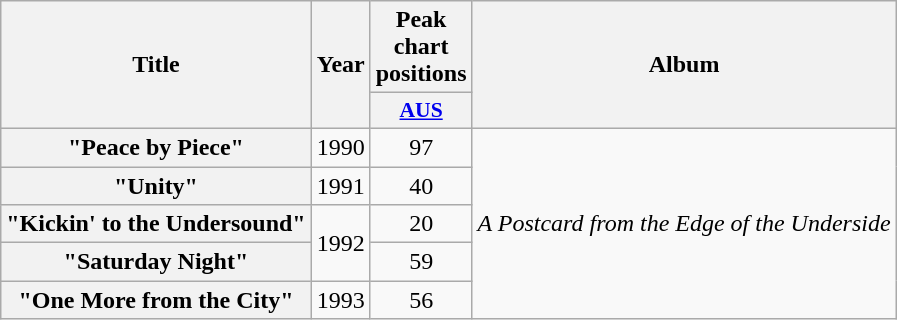<table style="text-align:center;" class="wikitable plainrowheaders" border="1">
<tr>
<th scope="col" rowspan="2">Title</th>
<th scope="col" rowspan="2">Year</th>
<th scope="col" colspan="1">Peak chart positions</th>
<th scope="col" rowspan="2">Album</th>
</tr>
<tr>
<th scope="col" style="width:3em;font-size:90%;"><a href='#'>AUS</a><br></th>
</tr>
<tr>
<th scope="row">"Peace by Piece"</th>
<td>1990</td>
<td>97</td>
<td rowspan="5"><em>A Postcard from the Edge of the Underside</em></td>
</tr>
<tr>
<th scope="row">"Unity"</th>
<td>1991</td>
<td>40</td>
</tr>
<tr>
<th scope="row">"Kickin' to the Undersound"</th>
<td rowspan="2">1992</td>
<td>20</td>
</tr>
<tr>
<th scope="row">"Saturday Night"</th>
<td>59</td>
</tr>
<tr>
<th scope="row">"One More from the City"</th>
<td>1993</td>
<td>56</td>
</tr>
</table>
